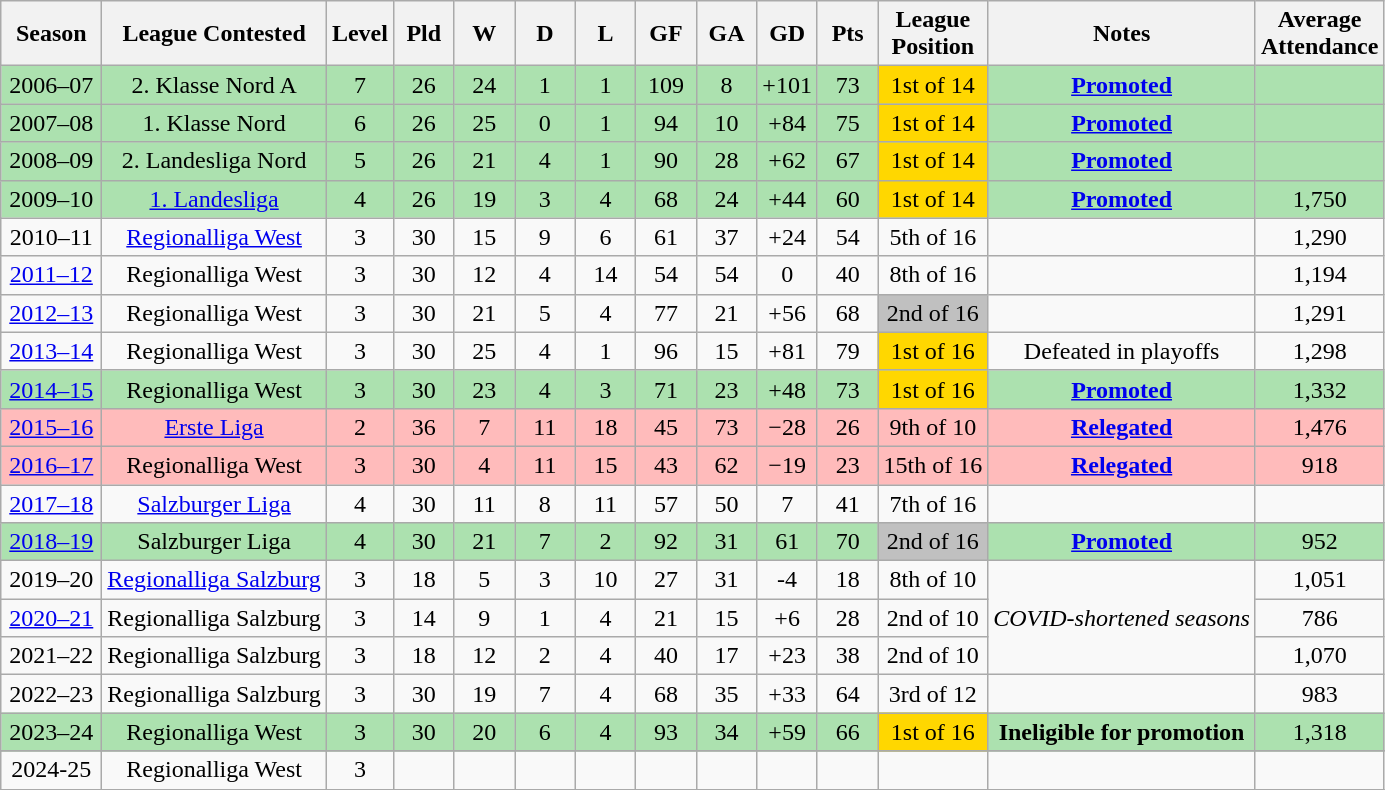<table class="wikitable" style="text-align: center;">
<tr>
<th width="60">Season<br></th>
<th style="text-align:center;">League Contested</th>
<th width="20">Level<br></th>
<th width="33">Pld<br></th>
<th width="33">W<br></th>
<th width="33">D<br></th>
<th width="33">L<br></th>
<th width="33">GF<br></th>
<th width="33">GA<br></th>
<th width="33">GD<br></th>
<th width="33">Pts<br></th>
<th style="text-align:center;">League<br>Position</th>
<th>Notes</th>
<th>Average <br> Attendance</th>
</tr>
<tr bgcolor="#ACE1AF" align="center">
<td>2006–07</td>
<td>2. Klasse Nord A</td>
<td>7</td>
<td>26</td>
<td>24</td>
<td>1</td>
<td>1</td>
<td>109</td>
<td>8</td>
<td>+101</td>
<td>73</td>
<td bgcolor=gold>1st of 14</td>
<td><strong><a href='#'>Promoted</a></strong></td>
<td></td>
</tr>
<tr bgcolor="#ACE1AF" align="center">
<td>2007–08</td>
<td>1. Klasse Nord</td>
<td>6</td>
<td>26</td>
<td>25</td>
<td>0</td>
<td>1</td>
<td>94</td>
<td>10</td>
<td>+84</td>
<td>75</td>
<td bgcolor=gold>1st of 14</td>
<td><strong><a href='#'>Promoted</a></strong></td>
<td></td>
</tr>
<tr bgcolor="#ACE1AF" align="center">
<td>2008–09</td>
<td>2. Landesliga Nord</td>
<td>5</td>
<td>26</td>
<td>21</td>
<td>4</td>
<td>1</td>
<td>90</td>
<td>28</td>
<td>+62</td>
<td>67</td>
<td bgcolor=gold>1st of 14</td>
<td><strong><a href='#'>Promoted</a></strong></td>
<td></td>
</tr>
<tr bgcolor="#ACE1AF" align="center">
<td>2009–10</td>
<td><a href='#'>1. Landesliga</a></td>
<td>4</td>
<td>26</td>
<td>19</td>
<td>3</td>
<td>4</td>
<td>68</td>
<td>24</td>
<td>+44</td>
<td>60</td>
<td bgcolor=gold>1st of 14</td>
<td><strong><a href='#'>Promoted</a></strong></td>
<td>1,750</td>
</tr>
<tr>
<td>2010–11</td>
<td><a href='#'>Regionalliga West</a></td>
<td>3</td>
<td>30</td>
<td>15</td>
<td>9</td>
<td>6</td>
<td>61</td>
<td>37</td>
<td>+24</td>
<td>54</td>
<td>5th of 16</td>
<td></td>
<td>1,290</td>
</tr>
<tr>
<td><a href='#'>2011–12</a></td>
<td>Regionalliga West</td>
<td>3</td>
<td>30</td>
<td>12</td>
<td>4</td>
<td>14</td>
<td>54</td>
<td>54</td>
<td>0</td>
<td>40</td>
<td>8th of 16</td>
<td></td>
<td>1,194</td>
</tr>
<tr>
<td><a href='#'>2012–13</a></td>
<td>Regionalliga West</td>
<td>3</td>
<td>30</td>
<td>21</td>
<td>5</td>
<td>4</td>
<td>77</td>
<td>21</td>
<td>+56</td>
<td>68</td>
<td bgcolor=silver>2nd of 16</td>
<td></td>
<td>1,291</td>
</tr>
<tr>
<td><a href='#'>2013–14</a></td>
<td>Regionalliga West</td>
<td>3</td>
<td>30</td>
<td>25</td>
<td>4</td>
<td>1</td>
<td>96</td>
<td>15</td>
<td>+81</td>
<td>79</td>
<td bgcolor=gold>1st of 16</td>
<td>Defeated in playoffs</td>
<td>1,298</td>
</tr>
<tr bgcolor="#ACE1AF" align="center">
<td><a href='#'>2014–15</a></td>
<td>Regionalliga West</td>
<td>3</td>
<td>30</td>
<td>23</td>
<td>4</td>
<td>3</td>
<td>71</td>
<td>23</td>
<td>+48</td>
<td>73</td>
<td bgcolor=gold>1st of 16</td>
<td><strong><a href='#'>Promoted</a></strong></td>
<td>1,332</td>
</tr>
<tr bgcolor="FFBBBB" align="center">
<td><a href='#'>2015–16</a></td>
<td><a href='#'>Erste Liga</a></td>
<td>2</td>
<td>36</td>
<td>7</td>
<td>11</td>
<td>18</td>
<td>45</td>
<td>73</td>
<td>−28</td>
<td>26</td>
<td bgcolor=FFBBBB>9th of 10</td>
<td><strong><a href='#'>Relegated</a></strong></td>
<td>1,476</td>
</tr>
<tr bgcolor="FFBBBB" align="center">
<td><a href='#'>2016–17</a></td>
<td>Regionalliga West</td>
<td>3</td>
<td>30</td>
<td>4</td>
<td>11</td>
<td>15</td>
<td>43</td>
<td>62</td>
<td>−19</td>
<td>23</td>
<td bgcolor=FFBBBB>15th of 16</td>
<td><strong><a href='#'>Relegated</a></strong></td>
<td>918</td>
</tr>
<tr>
<td><a href='#'>2017–18</a></td>
<td><a href='#'>Salzburger Liga</a></td>
<td>4</td>
<td>30</td>
<td>11</td>
<td>8</td>
<td>11</td>
<td>57</td>
<td>50</td>
<td>7</td>
<td>41</td>
<td>7th of 16</td>
<td></td>
<td></td>
</tr>
<tr bgcolor="#ACE1AF" align="center">
<td><a href='#'>2018–19</a></td>
<td>Salzburger Liga</td>
<td>4</td>
<td>30</td>
<td>21</td>
<td>7</td>
<td>2</td>
<td>92</td>
<td>31</td>
<td>61</td>
<td>70</td>
<td bgcolor=silver>2nd of 16</td>
<td><strong><a href='#'>Promoted</a></strong></td>
<td>952</td>
</tr>
<tr>
<td>2019–20</td>
<td><a href='#'>Regionalliga Salzburg</a></td>
<td>3</td>
<td>18</td>
<td>5</td>
<td>3</td>
<td>10</td>
<td>27</td>
<td>31</td>
<td>-4</td>
<td>18</td>
<td>8th of 10</td>
<td rowspan="3"><em>COVID-shortened seasons</em></td>
<td>1,051</td>
</tr>
<tr>
<td><a href='#'>2020–21</a></td>
<td>Regionalliga Salzburg</td>
<td>3</td>
<td>14</td>
<td>9</td>
<td>1</td>
<td>4</td>
<td>21</td>
<td>15</td>
<td>+6</td>
<td>28</td>
<td>2nd of 10</td>
<td>786</td>
</tr>
<tr>
<td>2021–22</td>
<td>Regionalliga Salzburg</td>
<td>3</td>
<td>18</td>
<td>12</td>
<td>2</td>
<td>4</td>
<td>40</td>
<td>17</td>
<td>+23</td>
<td>38</td>
<td>2nd of 10</td>
<td>1,070</td>
</tr>
<tr>
<td>2022–23</td>
<td>Regionalliga Salzburg</td>
<td>3</td>
<td>30</td>
<td>19</td>
<td>7</td>
<td>4</td>
<td>68</td>
<td>35</td>
<td>+33</td>
<td>64</td>
<td>3rd of 12</td>
<td></td>
<td>983</td>
</tr>
<tr bgcolor="#ACE1AF" align="center">
<td>2023–24</td>
<td>Regionalliga West</td>
<td>3</td>
<td>30</td>
<td>20</td>
<td>6</td>
<td>4</td>
<td>93</td>
<td>34</td>
<td>+59</td>
<td>66</td>
<td bgcolor=gold>1st of 16</td>
<td><strong>Ineligible for promotion</strong></td>
<td>1,318</td>
</tr>
<tr>
</tr>
<tr align="center">
<td>2024-25</td>
<td>Regionalliga West</td>
<td>3</td>
<td></td>
<td></td>
<td></td>
<td></td>
<td></td>
<td></td>
<td></td>
<td></td>
<td></td>
<td></td>
<td></td>
</tr>
<tr>
</tr>
</table>
